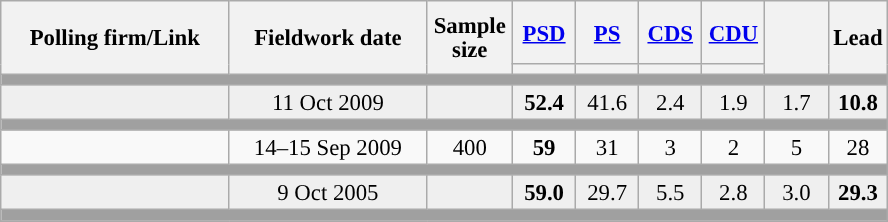<table class="wikitable collapsible sortable" style="text-align:center; font-size:95%; line-height:16px;">
<tr style="height:42px;">
<th style="width:145px;" rowspan="2">Polling firm/Link</th>
<th style="width:125px;" rowspan="2">Fieldwork date</th>
<th class="unsortable" style="width:50px;" rowspan="2">Sample size</th>
<th class="unsortable" style="width:35px;"><a href='#'>PSD</a></th>
<th class="unsortable" style="width:35px;"><a href='#'>PS</a></th>
<th class="unsortable" style="width:35px;"><a href='#'>CDS</a></th>
<th class="unsortable" style="width:35px;"><a href='#'>CDU</a></th>
<th class="unsortable" style="width:35px;" rowspan="2"></th>
<th class="unsortable" style="width:30px;" rowspan="2">Lead</th>
</tr>
<tr>
<th class="unsortable" style="color:inherit;background:"></th>
<th class="unsortable" style="color:inherit;background:"></th>
<th class="unsortable" style="color:inherit;background:"></th>
<th class="unsortable" style="color:inherit;background:"></th>
</tr>
<tr>
<td colspan="13" style="background:#A0A0A0"></td>
</tr>
<tr style="background:#EFEFEF;">
<td><strong></strong></td>
<td data-sort-value="2019-10-06">11 Oct 2009</td>
<td></td>
<td><strong>52.4</strong><br></td>
<td>41.6<br></td>
<td>2.4<br></td>
<td>1.9<br></td>
<td>1.7</td>
<td style="background:"><strong>10.8</strong></td>
</tr>
<tr>
<td colspan="13" style="background:#A0A0A0"></td>
</tr>
<tr>
<td align="center"></td>
<td align="center">14–15 Sep 2009</td>
<td>400</td>
<td align="center" ><strong>59</strong></td>
<td align="center">31</td>
<td align="center">3</td>
<td align="center">2</td>
<td align="center">5</td>
<td style="background:">28</td>
</tr>
<tr>
<td colspan="13" style="background:#A0A0A0"></td>
</tr>
<tr style="background:#EFEFEF;">
<td><strong></strong></td>
<td data-sort-value="2019-10-06">9 Oct 2005</td>
<td></td>
<td><strong>59.0</strong><br></td>
<td>29.7<br></td>
<td>5.5<br></td>
<td>2.8<br></td>
<td>3.0</td>
<td style="background:"><strong>29.3</strong></td>
</tr>
<tr>
<td colspan="13" style="background:#A0A0A0"></td>
</tr>
<tr>
</tr>
</table>
